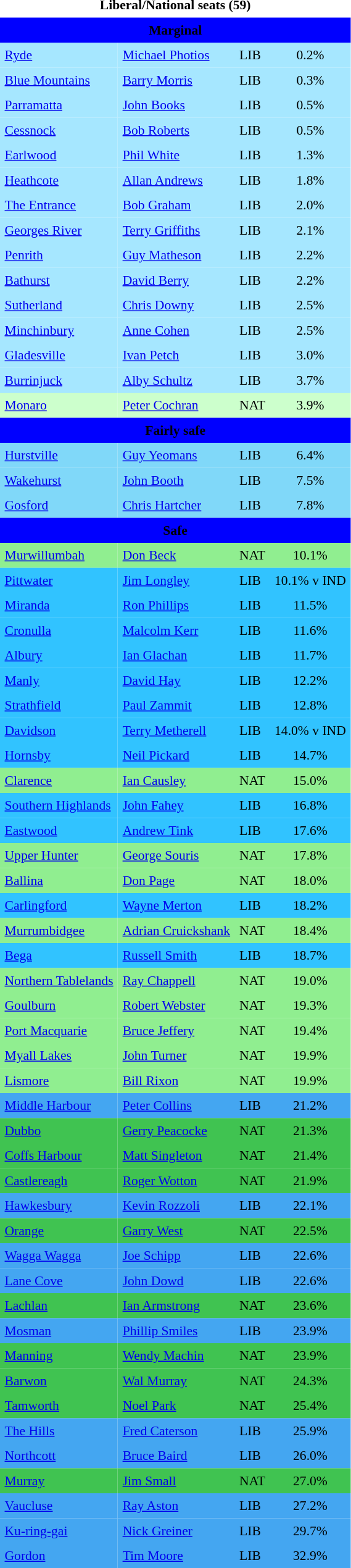<table class="toccolours" cellpadding="5" cellspacing="0" style="float:left; margin-right:.5em; margin-top:.4em; font-size:90%;">
<tr>
<td COLSPAN=4 align="center"><strong>Liberal/National seats (59)</strong></td>
</tr>
<tr>
<td COLSPAN=4 align="center" bgcolor="Blue"><span><strong>Marginal</strong></span></td>
</tr>
<tr>
<td align="left" bgcolor="A6E7FF"><a href='#'>Ryde</a></td>
<td align="left" bgcolor="A6E7FF"><a href='#'>Michael Photios</a></td>
<td align="left" bgcolor="A6E7FF">LIB</td>
<td align="center" bgcolor="A6E7FF">0.2%</td>
</tr>
<tr>
<td align="left" bgcolor="A6E7FF"><a href='#'>Blue Mountains</a></td>
<td align="left" bgcolor="A6E7FF"><a href='#'>Barry Morris</a></td>
<td align="left" bgcolor="A6E7FF">LIB</td>
<td align="center" bgcolor="A6E7FF">0.3%</td>
</tr>
<tr>
<td align="left" bgcolor="A6E7FF"><a href='#'>Parramatta</a></td>
<td align="left" bgcolor="A6E7FF"><a href='#'>John Books</a></td>
<td align="left" bgcolor="A6E7FF">LIB</td>
<td align="center" bgcolor="A6E7FF">0.5%</td>
</tr>
<tr>
<td align="left" bgcolor="A6E7FF"><a href='#'>Cessnock</a></td>
<td align="left" bgcolor="A6E7FF"><a href='#'>Bob Roberts</a></td>
<td align="left" bgcolor="A6E7FF">LIB</td>
<td align="center" bgcolor="A6E7FF">0.5%</td>
</tr>
<tr>
<td align="left" bgcolor="A6E7FF"><a href='#'>Earlwood</a></td>
<td align="left" bgcolor="A6E7FF"><a href='#'>Phil White</a></td>
<td align="left" bgcolor="A6E7FF">LIB</td>
<td align="center" bgcolor="A6E7FF">1.3%</td>
</tr>
<tr>
<td align="left" bgcolor="A6E7FF"><a href='#'>Heathcote</a></td>
<td align="left" bgcolor="A6E7FF"><a href='#'>Allan Andrews</a></td>
<td align="left" bgcolor="A6E7FF">LIB</td>
<td align="center" bgcolor="A6E7FF">1.8%</td>
</tr>
<tr>
<td align="left" bgcolor="A6E7FF"><a href='#'>The Entrance</a></td>
<td align="left" bgcolor="A6E7FF"><a href='#'>Bob Graham</a></td>
<td align="left" bgcolor="A6E7FF">LIB</td>
<td align="center" bgcolor="A6E7FF">2.0%</td>
</tr>
<tr>
<td align="left" bgcolor="A6E7FF"><a href='#'>Georges River</a></td>
<td align="left" bgcolor="A6E7FF"><a href='#'>Terry Griffiths</a></td>
<td align="left" bgcolor="A6E7FF">LIB</td>
<td align="center" bgcolor="A6E7FF">2.1%</td>
</tr>
<tr>
<td align="left" bgcolor="A6E7FF"><a href='#'>Penrith</a></td>
<td align="left" bgcolor="A6E7FF"><a href='#'>Guy Matheson</a></td>
<td align="left" bgcolor="A6E7FF">LIB</td>
<td align="center" bgcolor="A6E7FF">2.2%</td>
</tr>
<tr>
<td align="left" bgcolor="A6E7FF"><a href='#'>Bathurst</a></td>
<td align="left" bgcolor="A6E7FF"><a href='#'>David Berry</a></td>
<td align="left" bgcolor="A6E7FF">LIB</td>
<td align="center" bgcolor="A6E7FF">2.2%</td>
</tr>
<tr>
<td align="left" bgcolor="A6E7FF"><a href='#'>Sutherland</a></td>
<td align="left" bgcolor="A6E7FF"><a href='#'>Chris Downy</a></td>
<td align="left" bgcolor="A6E7FF">LIB</td>
<td align="center" bgcolor="A6E7FF">2.5%</td>
</tr>
<tr>
<td align="left" bgcolor="A6E7FF"><a href='#'>Minchinbury</a></td>
<td align="left" bgcolor="A6E7FF"><a href='#'>Anne Cohen</a></td>
<td align="left" bgcolor="A6E7FF">LIB</td>
<td align="center" bgcolor="A6E7FF">2.5%</td>
</tr>
<tr>
<td align="left" bgcolor="A6E7FF"><a href='#'>Gladesville</a></td>
<td align="left" bgcolor="A6E7FF"><a href='#'>Ivan Petch</a></td>
<td align="left" bgcolor="A6E7FF">LIB</td>
<td align="center" bgcolor="A6E7FF">3.0%</td>
</tr>
<tr>
<td align="left" bgcolor="A6E7FF"><a href='#'>Burrinjuck</a></td>
<td align="left" bgcolor="A6E7FF"><a href='#'>Alby Schultz</a></td>
<td align="left" bgcolor="A6E7FF">LIB</td>
<td align="center" bgcolor="A6E7FF">3.7%</td>
</tr>
<tr>
<td align="left" bgcolor="CCFFCC"><a href='#'>Monaro</a></td>
<td align="left" bgcolor="CCFFCC"><a href='#'>Peter Cochran</a></td>
<td align="left" bgcolor="CCFFCC">NAT</td>
<td align="center" bgcolor="CCFFCC">3.9%</td>
</tr>
<tr>
<td COLSPAN=4 align="center" bgcolor="blue"><span><strong>Fairly safe</strong></span></td>
</tr>
<tr>
<td align="left" bgcolor="80D8F9"><a href='#'>Hurstville</a></td>
<td align="left" bgcolor="80D8F9"><a href='#'>Guy Yeomans</a></td>
<td align="left" bgcolor="80D8F9">LIB</td>
<td align="center" bgcolor="80D8F9">6.4%</td>
</tr>
<tr>
<td align="left" bgcolor="80D8F9"><a href='#'>Wakehurst</a></td>
<td align="left" bgcolor="80D8F9"><a href='#'>John Booth</a></td>
<td align="left" bgcolor="80D8F9">LIB</td>
<td align="center" bgcolor="80D8F9">7.5%</td>
</tr>
<tr>
<td align="left" bgcolor="80D8F9"><a href='#'>Gosford</a></td>
<td align="left" bgcolor="80D8F9"><a href='#'>Chris Hartcher</a></td>
<td align="left" bgcolor="80D8F9">LIB</td>
<td align="center" bgcolor="80D8F9">7.8%</td>
</tr>
<tr>
<td COLSPAN=4 align="center" bgcolor="blue"><span><strong>Safe</strong></span></td>
</tr>
<tr>
<td align="left" bgcolor="90EE90"><a href='#'>Murwillumbah</a></td>
<td align="left" bgcolor="90EE90"><a href='#'>Don Beck</a></td>
<td align="left" bgcolor="90EE90">NAT</td>
<td align="center" bgcolor="90EE90">10.1%</td>
</tr>
<tr>
<td align="left" bgcolor="31C3FF"><a href='#'>Pittwater</a></td>
<td align="left" bgcolor="31C3FF"><a href='#'>Jim Longley</a></td>
<td align="left" bgcolor="31C3FF">LIB</td>
<td align="center" bgcolor="31C3FF">10.1% v IND</td>
</tr>
<tr>
<td align="left" bgcolor="31C3FF"><a href='#'>Miranda</a></td>
<td align="left" bgcolor="31C3FF"><a href='#'>Ron Phillips</a></td>
<td align="left" bgcolor="31C3FF">LIB</td>
<td align="center" bgcolor="31C3FF">11.5%</td>
</tr>
<tr>
<td align="left" bgcolor="31C3FF"><a href='#'>Cronulla</a></td>
<td align="left" bgcolor="31C3FF"><a href='#'>Malcolm Kerr</a></td>
<td align="left" bgcolor="31C3FF">LIB</td>
<td align="center" bgcolor="31C3FF">11.6%</td>
</tr>
<tr>
<td align="left" bgcolor="31C3FF"><a href='#'>Albury</a></td>
<td align="left" bgcolor="31C3FF"><a href='#'>Ian Glachan</a></td>
<td align="left" bgcolor="31C3FF">LIB</td>
<td align="center" bgcolor="31C3FF">11.7%</td>
</tr>
<tr>
<td align="left" bgcolor="31C3FF"><a href='#'>Manly</a></td>
<td align="left" bgcolor="31C3FF"><a href='#'>David Hay</a></td>
<td align="left" bgcolor="31C3FF">LIB</td>
<td align="center" bgcolor="31C3FF">12.2%</td>
</tr>
<tr>
<td align="left" bgcolor="31C3FF"><a href='#'>Strathfield</a></td>
<td align="left" bgcolor="31C3FF"><a href='#'>Paul Zammit</a></td>
<td align="left" bgcolor="31C3FF">LIB</td>
<td align="center" bgcolor="31C3FF">12.8%</td>
</tr>
<tr>
<td align="left" bgcolor="31C3FF"><a href='#'>Davidson</a></td>
<td align="left" bgcolor="31C3FF"><a href='#'>Terry Metherell</a></td>
<td align="left" bgcolor="31C3FF">LIB</td>
<td align="center" bgcolor="31C3FF">14.0% v IND</td>
</tr>
<tr>
<td align="left" bgcolor="31C3FF"><a href='#'>Hornsby</a></td>
<td align="left" bgcolor="31C3FF"><a href='#'>Neil Pickard</a></td>
<td align="left" bgcolor="31C3FF">LIB</td>
<td align="center" bgcolor="31C3FF">14.7%</td>
</tr>
<tr>
<td align="left" bgcolor="90EE90"><a href='#'>Clarence</a></td>
<td align="left" bgcolor="90EE90"><a href='#'>Ian Causley</a></td>
<td align="left" bgcolor="90EE90">NAT</td>
<td align="center" bgcolor="90EE90">15.0%</td>
</tr>
<tr>
<td align="left" bgcolor="31C3FF"><a href='#'>Southern Highlands</a></td>
<td align="left" bgcolor="31C3FF"><a href='#'>John Fahey</a></td>
<td align="left" bgcolor="31C3FF">LIB</td>
<td align="center" bgcolor="31C3FF">16.8%</td>
</tr>
<tr>
<td align="left" bgcolor="31C3FF"><a href='#'>Eastwood</a></td>
<td align="left" bgcolor="31C3FF"><a href='#'>Andrew Tink</a></td>
<td align="left" bgcolor="31C3FF">LIB</td>
<td align="center" bgcolor="31C3FF">17.6%</td>
</tr>
<tr>
<td align="left" bgcolor="90EE90"><a href='#'>Upper Hunter</a></td>
<td align="left" bgcolor="90EE90"><a href='#'>George Souris</a></td>
<td align="left" bgcolor="90EE90">NAT</td>
<td align="center" bgcolor="90EE90">17.8%</td>
</tr>
<tr>
<td align="left" bgcolor="90EE90"><a href='#'>Ballina</a></td>
<td align="left" bgcolor="90EE90"><a href='#'>Don Page</a></td>
<td align="left" bgcolor="90EE90">NAT</td>
<td align="center" bgcolor="90EE90">18.0%</td>
</tr>
<tr>
<td align="left" bgcolor="31C3FF"><a href='#'>Carlingford</a></td>
<td align="left" bgcolor="31C3FF"><a href='#'>Wayne Merton</a></td>
<td align="left" bgcolor="31C3FF">LIB</td>
<td align="center" bgcolor="31C3FF">18.2%</td>
</tr>
<tr>
<td align="left" bgcolor="90EE90"><a href='#'>Murrumbidgee</a></td>
<td align="left" bgcolor="90EE90"><a href='#'>Adrian Cruickshank</a></td>
<td align="left" bgcolor="90EE90">NAT</td>
<td align="center" bgcolor="90EE90">18.4%</td>
</tr>
<tr>
<td align="left" bgcolor="31C3FF"><a href='#'>Bega</a></td>
<td align="left" bgcolor="31C3FF"><a href='#'>Russell Smith</a></td>
<td align="left" bgcolor="31C3FF">LIB</td>
<td align="center" bgcolor="31C3FF">18.7%</td>
</tr>
<tr>
<td align="left" bgcolor="90EE90"><a href='#'>Northern Tablelands</a></td>
<td align="left" bgcolor="90EE90"><a href='#'>Ray Chappell</a></td>
<td align="left" bgcolor="90EE90">NAT</td>
<td align="center" bgcolor="90EE90">19.0%</td>
</tr>
<tr>
<td align="left" bgcolor="90EE90"><a href='#'>Goulburn</a></td>
<td align="left" bgcolor="90EE90"><a href='#'>Robert Webster</a></td>
<td align="left" bgcolor="90EE90">NAT</td>
<td align="center" bgcolor="90EE90">19.3%</td>
</tr>
<tr>
<td align="left" bgcolor="90EE90"><a href='#'>Port Macquarie</a></td>
<td align="left" bgcolor="90EE90"><a href='#'>Bruce Jeffery</a></td>
<td align="left" bgcolor="90EE90">NAT</td>
<td align="center" bgcolor="90EE90">19.4%</td>
</tr>
<tr>
<td align="left" bgcolor="90EE90"><a href='#'>Myall Lakes</a></td>
<td align="left" bgcolor="90EE90"><a href='#'>John Turner</a></td>
<td align="left" bgcolor="90EE90">NAT</td>
<td align="center" bgcolor="90EE90">19.9%</td>
</tr>
<tr>
<td align="left" bgcolor="90EE90"><a href='#'>Lismore</a></td>
<td align="left" bgcolor="90EE90"><a href='#'>Bill Rixon</a></td>
<td align="left" bgcolor="90EE90">NAT</td>
<td align="center" bgcolor="90EE90">19.9%</td>
</tr>
<tr>
<td align="left" bgcolor="44A6F1"><a href='#'>Middle Harbour</a></td>
<td align="left" bgcolor="44A6F1"><a href='#'>Peter Collins</a></td>
<td align="left" bgcolor="44A6F1">LIB</td>
<td align="center" bgcolor="44A6F1">21.2%</td>
</tr>
<tr>
<td align="left" bgcolor="40C351"><a href='#'>Dubbo</a></td>
<td align="left" bgcolor="40C351"><a href='#'>Gerry Peacocke</a></td>
<td align="left" bgcolor="40C351">NAT</td>
<td align="center" bgcolor="40C351">21.3%</td>
</tr>
<tr>
<td align="left" bgcolor="40C351"><a href='#'>Coffs Harbour</a></td>
<td align="left" bgcolor="40C351"><a href='#'>Matt Singleton</a></td>
<td align="left" bgcolor="40C351">NAT</td>
<td align="center" bgcolor="40C351">21.4%</td>
</tr>
<tr>
<td align="left" bgcolor="40C351"><a href='#'>Castlereagh</a></td>
<td align="left" bgcolor="40C351"><a href='#'>Roger Wotton</a></td>
<td align="left" bgcolor="40C351">NAT</td>
<td align="center" bgcolor="40C351">21.9%</td>
</tr>
<tr>
<td align="left" bgcolor="44A6F1"><a href='#'>Hawkesbury</a></td>
<td align="left" bgcolor="44A6F1"><a href='#'>Kevin Rozzoli</a></td>
<td align="left" bgcolor="44A6F1">LIB</td>
<td align="center" bgcolor="44A6F1">22.1%</td>
</tr>
<tr>
<td align="left" bgcolor="40C351"><a href='#'>Orange</a></td>
<td align="left" bgcolor="40C351"><a href='#'>Garry West</a></td>
<td align="left" bgcolor="40C351">NAT</td>
<td align="center" bgcolor="40C351">22.5%</td>
</tr>
<tr>
<td align="left" bgcolor="44A6F1"><a href='#'>Wagga Wagga</a></td>
<td align="left" bgcolor="44A6F1"><a href='#'>Joe Schipp</a></td>
<td align="left" bgcolor="44A6F1">LIB</td>
<td align="center" bgcolor="44A6F1">22.6%</td>
</tr>
<tr>
<td align="left" bgcolor="44A6F1"><a href='#'>Lane Cove</a></td>
<td align="left" bgcolor="44A6F1"><a href='#'>John Dowd</a></td>
<td align="left" bgcolor="44A6F1">LIB</td>
<td align="center" bgcolor="44A6F1">22.6%</td>
</tr>
<tr>
<td align="left" bgcolor="40C351"><a href='#'>Lachlan</a></td>
<td align="left" bgcolor="40C351"><a href='#'>Ian Armstrong</a></td>
<td align="left" bgcolor="40C351">NAT</td>
<td align="center" bgcolor="40C351">23.6%</td>
</tr>
<tr>
<td align="left" bgcolor="44A6F1"><a href='#'>Mosman</a></td>
<td align="left" bgcolor="44A6F1"><a href='#'>Phillip Smiles</a></td>
<td align="left" bgcolor="44A6F1">LIB</td>
<td align="center" bgcolor="44A6F1">23.9%</td>
</tr>
<tr>
<td align="left" bgcolor="40C351"><a href='#'>Manning</a></td>
<td align="left" bgcolor="40C351"><a href='#'>Wendy Machin</a></td>
<td align="left" bgcolor="40C351">NAT</td>
<td align="center" bgcolor="40C351">23.9%</td>
</tr>
<tr>
<td align="left" bgcolor="40C351"><a href='#'>Barwon</a></td>
<td align="left" bgcolor="40C351"><a href='#'>Wal Murray</a></td>
<td align="left" bgcolor="40C351">NAT</td>
<td align="center" bgcolor="40C351">24.3%</td>
</tr>
<tr>
<td align="left" bgcolor="40C351"><a href='#'>Tamworth</a></td>
<td align="left" bgcolor="40C351"><a href='#'>Noel Park</a></td>
<td align="left" bgcolor="40C351">NAT</td>
<td align="center" bgcolor="40C351">25.4%</td>
</tr>
<tr>
<td align="left" bgcolor="44A6F1"><a href='#'>The Hills</a></td>
<td align="left" bgcolor="44A6F1"><a href='#'>Fred Caterson</a></td>
<td align="left" bgcolor="44A6F1">LIB</td>
<td align="center" bgcolor="44A6F1">25.9%</td>
</tr>
<tr>
<td align="left" bgcolor="44A6F1"><a href='#'>Northcott</a></td>
<td align="left" bgcolor="44A6F1"><a href='#'>Bruce Baird</a></td>
<td align="left" bgcolor="44A6F1">LIB</td>
<td align="center" bgcolor="44A6F1">26.0%</td>
</tr>
<tr>
<td align="left" bgcolor="40C351"><a href='#'>Murray</a></td>
<td align="left" bgcolor="40C351"><a href='#'>Jim Small</a></td>
<td align="left" bgcolor="40C351">NAT</td>
<td align="center" bgcolor="40C351">27.0%</td>
</tr>
<tr>
<td align="left" bgcolor="44A6F1"><a href='#'>Vaucluse</a></td>
<td align="left" bgcolor="44A6F1"><a href='#'>Ray Aston</a></td>
<td align="left" bgcolor="44A6F1">LIB</td>
<td align="center" bgcolor="44A6F1">27.2%</td>
</tr>
<tr>
<td align="left" bgcolor="44A6F1"><a href='#'>Ku-ring-gai</a></td>
<td align="left" bgcolor="44A6F1"><a href='#'>Nick Greiner</a></td>
<td align="left" bgcolor="44A6F1">LIB</td>
<td align="center" bgcolor="44A6F1">29.7%</td>
</tr>
<tr>
<td align="left" bgcolor="44A6F1"><a href='#'>Gordon</a></td>
<td align="left" bgcolor="44A6F1"><a href='#'>Tim Moore</a></td>
<td align="left" bgcolor="44A6F1">LIB</td>
<td align="center" bgcolor="44A6F1">32.9%</td>
</tr>
<tr>
</tr>
</table>
